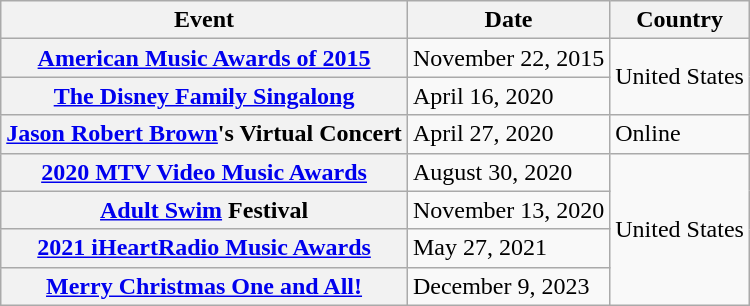<table class="wikitable sortable plainrowheaders">
<tr>
<th>Event</th>
<th>Date</th>
<th>Country</th>
</tr>
<tr>
<th scope="row"><a href='#'>American Music Awards of 2015</a></th>
<td>November 22, 2015</td>
<td rowspan="2">United States</td>
</tr>
<tr>
<th scope="row"><a href='#'>The Disney Family Singalong</a></th>
<td>April 16, 2020</td>
</tr>
<tr>
<th scope="row"><a href='#'>Jason Robert Brown</a>'s Virtual Concert</th>
<td>April 27, 2020</td>
<td>Online</td>
</tr>
<tr>
<th scope="row"><a href='#'>2020 MTV Video Music Awards</a></th>
<td>August 30, 2020</td>
<td rowspan="4">United States</td>
</tr>
<tr>
<th scope="row"><a href='#'>Adult Swim</a> Festival</th>
<td>November 13, 2020</td>
</tr>
<tr>
<th scope="row"><a href='#'>2021 iHeartRadio Music Awards</a></th>
<td>May 27, 2021</td>
</tr>
<tr>
<th scope="row"><a href='#'>Merry Christmas One and All!</a></th>
<td>December 9, 2023</td>
</tr>
</table>
